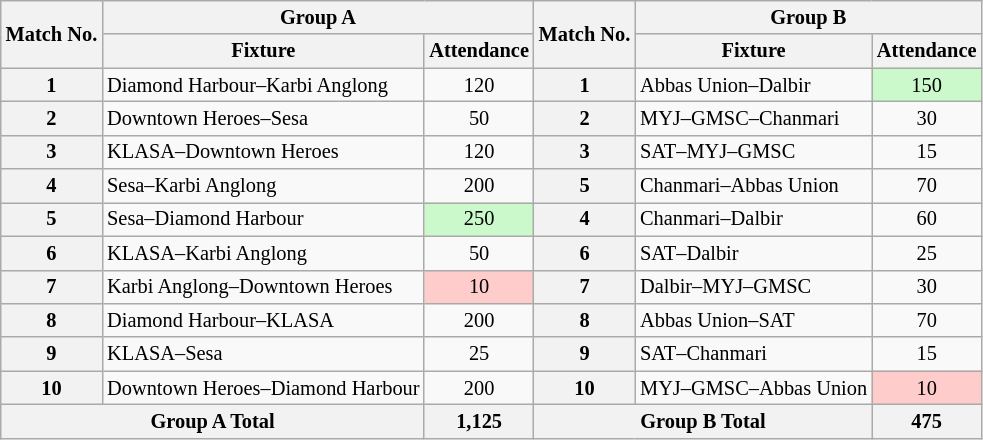<table class="wikitable" style="text-align: left; font-size:85%">
<tr>
<th rowspan="2">Match No.</th>
<th colspan="2">Group A</th>
<th rowspan="2">Match No.</th>
<th colspan="2">Group B</th>
</tr>
<tr>
<th>Fixture</th>
<th>Attendance</th>
<th>Fixture</th>
<th>Attendance</th>
</tr>
<tr>
<th>1</th>
<td align="left">Diamond Harbour–Karbi Anglong</td>
<td align="center">120</td>
<th>1</th>
<td align="left">Abbas Union–Dalbir</td>
<td align="center" style="background:#CCF9CC">150</td>
</tr>
<tr>
<th>2</th>
<td align="left">Downtown Heroes–Sesa</td>
<td align="center">50</td>
<th>2</th>
<td align="left">MYJ–GMSC–Chanmari</td>
<td align="center">30</td>
</tr>
<tr>
<th>3</th>
<td align="left">KLASA–Downtown Heroes</td>
<td align="center">120</td>
<th>3</th>
<td align="left">SAT–MYJ–GMSC</td>
<td align="center">15</td>
</tr>
<tr>
<th>4</th>
<td align="left">Sesa–Karbi Anglong</td>
<td align="center">200</td>
<th>5</th>
<td align="left">Chanmari–Abbas Union</td>
<td align="center">70</td>
</tr>
<tr>
<th>5</th>
<td align="left">Sesa–Diamond Harbour</td>
<td align="center" style="background:#CCF9CC">250</td>
<th>4</th>
<td align="left">Chanmari–Dalbir</td>
<td align="center">60</td>
</tr>
<tr>
<th>6</th>
<td align="left">KLASA–Karbi Anglong</td>
<td align="center">50</td>
<th>6</th>
<td align="left">SAT–Dalbir</td>
<td align="center">25</td>
</tr>
<tr>
<th>7</th>
<td align="left">Karbi Anglong–Downtown Heroes</td>
<td align="center" style="background:#FFCCCC">10</td>
<th>7</th>
<td align="left">Dalbir–MYJ–GMSC</td>
<td align="center">30</td>
</tr>
<tr>
<th>8</th>
<td align="left">Diamond Harbour–KLASA</td>
<td align="center">200</td>
<th>8</th>
<td align="left">Abbas Union–SAT</td>
<td align="center">70</td>
</tr>
<tr>
<th>9</th>
<td align="left">KLASA–Sesa</td>
<td align="center">25</td>
<th>9</th>
<td align="left">SAT–Chanmari</td>
<td align="center">15</td>
</tr>
<tr>
<th>10</th>
<td align="left">Downtown Heroes–Diamond Harbour</td>
<td align="center">200</td>
<th>10</th>
<td align="left">MYJ–GMSC–Abbas Union</td>
<td align="center" style="background:#FFCCCC">10</td>
</tr>
<tr>
<th colspan="2">Group A Total</th>
<th align="center">1,125</th>
<th colspan="2">Group B Total</th>
<th align="center">475</th>
</tr>
</table>
